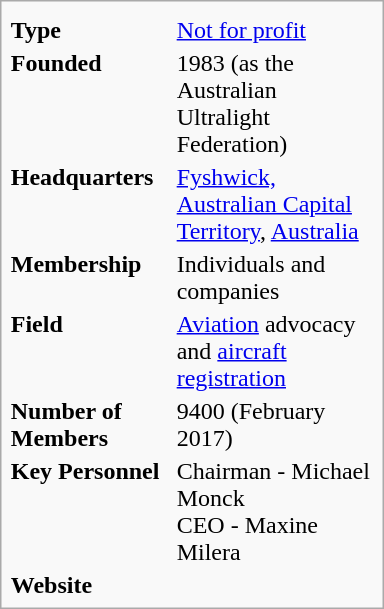<table class="infobox" style="width:16em;">
<tr>
<td colspan=2 style="text-align:left; font-size:smaller;"></td>
</tr>
<tr>
<td><strong>Type</strong></td>
<td><a href='#'>Not for profit</a></td>
</tr>
<tr>
<td><strong>Founded</strong></td>
<td>1983 (as the Australian Ultralight Federation)</td>
</tr>
<tr>
<td><strong>Headquarters</strong></td>
<td><a href='#'>Fyshwick, Australian Capital Territory</a>, <a href='#'>Australia</a></td>
</tr>
<tr>
<td><strong>Membership</strong></td>
<td>Individuals and companies</td>
</tr>
<tr>
<td><strong>Field</strong></td>
<td><a href='#'>Aviation</a> advocacy and <a href='#'>aircraft registration</a></td>
</tr>
<tr>
<td><strong>Number of Members</strong></td>
<td>9400 (February 2017)</td>
</tr>
<tr>
<td><strong>Key Personnel</strong></td>
<td>Chairman - Michael Monck<br>CEO - Maxine Milera</td>
</tr>
<tr>
<td><strong>Website</strong></td>
<td></td>
</tr>
</table>
